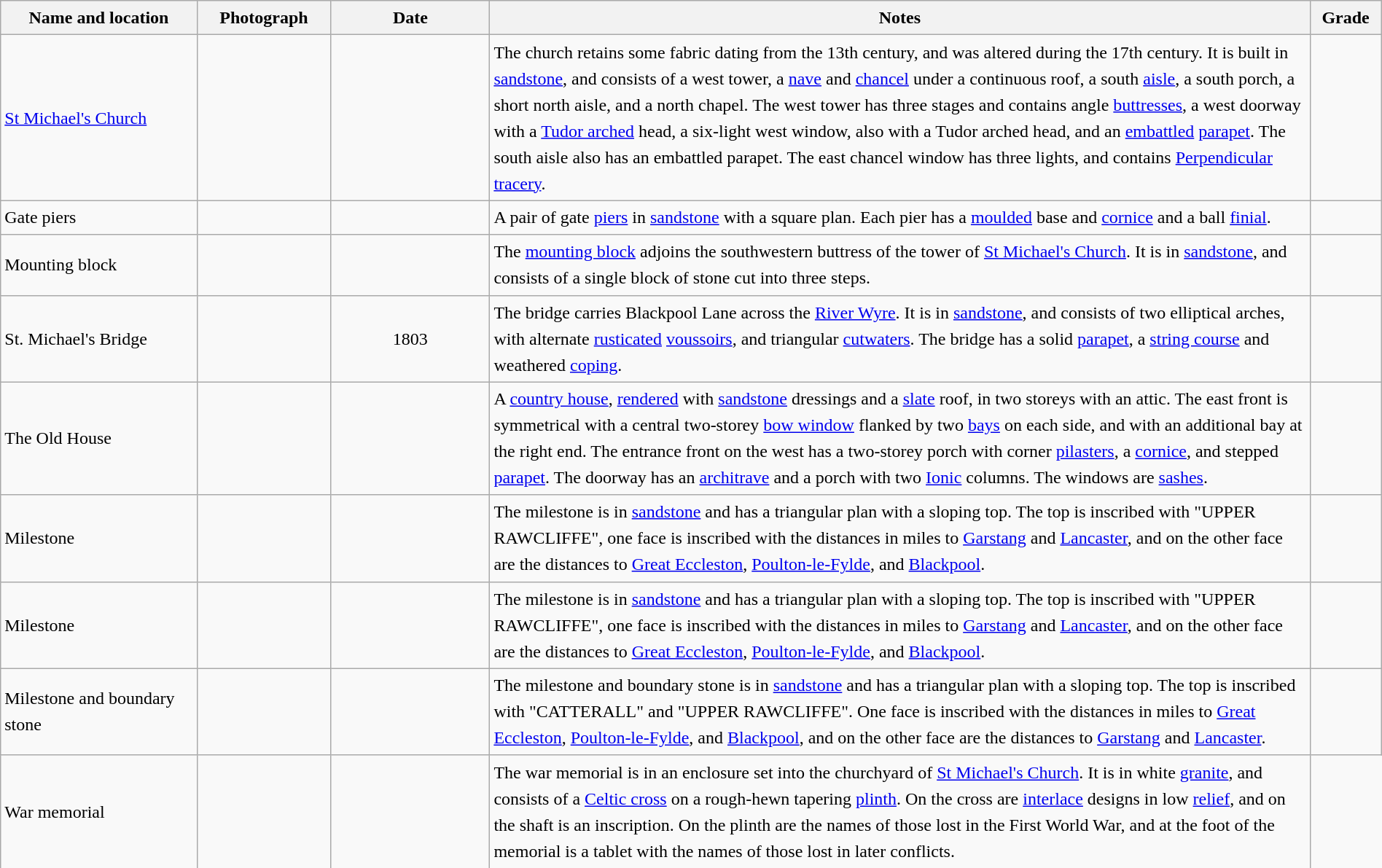<table class="wikitable sortable plainrowheaders" style="width:100%;border:0px;text-align:left;line-height:150%;">
<tr>
<th scope="col"  style="width:150px">Name and location</th>
<th scope="col"  style="width:100px" class="unsortable">Photograph</th>
<th scope="col"  style="width:120px">Date</th>
<th scope="col"  style="width:650px" class="unsortable">Notes</th>
<th scope="col"  style="width:50px">Grade</th>
</tr>
<tr>
<td><a href='#'>St Michael's Church</a><br><small></small></td>
<td></td>
<td align="center"></td>
<td>The church retains some fabric dating from the 13th century, and was altered during the 17th century.  It is built in <a href='#'>sandstone</a>, and consists of a west tower, a <a href='#'>nave</a> and <a href='#'>chancel</a> under a continuous roof, a south <a href='#'>aisle</a>, a south porch, a short north aisle, and a north chapel.  The west tower has three stages and contains angle <a href='#'>buttresses</a>, a west doorway with a <a href='#'>Tudor arched</a> head, a six-light west window, also with a Tudor arched head, and an <a href='#'>embattled</a> <a href='#'>parapet</a>.  The south aisle also has an embattled parapet.  The east chancel window has three lights, and contains <a href='#'>Perpendicular</a> <a href='#'>tracery</a>.</td>
<td align="center" ></td>
</tr>
<tr>
<td>Gate piers<br><small></small></td>
<td></td>
<td align="center"></td>
<td>A pair of gate <a href='#'>piers</a> in <a href='#'>sandstone</a> with a square plan.  Each pier has a <a href='#'>moulded</a> base and <a href='#'>cornice</a> and a ball <a href='#'>finial</a>.</td>
<td align="center" ></td>
</tr>
<tr>
<td>Mounting block<br><small></small></td>
<td></td>
<td align="center"></td>
<td>The <a href='#'>mounting block</a> adjoins the southwestern buttress of the tower of <a href='#'>St Michael's Church</a>.  It is in <a href='#'>sandstone</a>, and consists of a single block of stone cut into three steps.</td>
<td align="center" ></td>
</tr>
<tr>
<td>St. Michael's Bridge<br><small></small></td>
<td></td>
<td align="center">1803</td>
<td>The bridge carries Blackpool Lane across the <a href='#'>River Wyre</a>.  It is in <a href='#'>sandstone</a>, and consists of two elliptical arches, with alternate <a href='#'>rusticated</a> <a href='#'>voussoirs</a>, and triangular <a href='#'>cutwaters</a>.  The bridge has a solid <a href='#'>parapet</a>, a <a href='#'>string course</a> and weathered <a href='#'>coping</a>.</td>
<td align="center" ></td>
</tr>
<tr>
<td>The Old House<br><small></small></td>
<td></td>
<td align="center"></td>
<td>A <a href='#'>country house</a>, <a href='#'>rendered</a> with <a href='#'>sandstone</a> dressings and a <a href='#'>slate</a> roof, in two storeys with an attic.  The east front is symmetrical with a central two-storey <a href='#'>bow window</a> flanked by two <a href='#'>bays</a> on each side, and with an additional bay at the right end. The entrance front on the west has a two-storey porch with corner <a href='#'>pilasters</a>, a <a href='#'>cornice</a>, and stepped <a href='#'>parapet</a>.  The doorway has an <a href='#'>architrave</a> and a porch with two <a href='#'>Ionic</a> columns.  The windows are <a href='#'>sashes</a>.</td>
<td align="center" ></td>
</tr>
<tr>
<td>Milestone<br><small></small></td>
<td></td>
<td align="center"></td>
<td>The milestone is in <a href='#'>sandstone</a> and has a triangular plan with a sloping top.  The top is inscribed with "UPPER RAWCLIFFE", one face is inscribed with the distances in miles to <a href='#'>Garstang</a> and <a href='#'>Lancaster</a>, and on the other face are the distances to <a href='#'>Great Eccleston</a>, <a href='#'>Poulton-le-Fylde</a>, and <a href='#'>Blackpool</a>.</td>
<td align="center" ></td>
</tr>
<tr>
<td>Milestone<br><small></small></td>
<td></td>
<td align="center"></td>
<td>The milestone is in <a href='#'>sandstone</a> and has a triangular plan with a sloping top.  The top is inscribed with "UPPER RAWCLIFFE", one face is inscribed with the distances in miles to <a href='#'>Garstang</a> and <a href='#'>Lancaster</a>, and on the other face are the distances to <a href='#'>Great Eccleston</a>, <a href='#'>Poulton-le-Fylde</a>, and <a href='#'>Blackpool</a>.</td>
<td align="center" ></td>
</tr>
<tr>
<td>Milestone and boundary stone<br><small></small></td>
<td></td>
<td align="center"></td>
<td>The milestone and boundary stone is in <a href='#'>sandstone</a> and has a triangular plan with a sloping top.  The top is inscribed with "CATTERALL" and "UPPER RAWCLIFFE".  One face is inscribed with the distances in miles to <a href='#'>Great Eccleston</a>, <a href='#'>Poulton-le-Fylde</a>, and <a href='#'>Blackpool</a>, and on the other face are the distances to <a href='#'>Garstang</a> and <a href='#'>Lancaster</a>.</td>
<td align="center" ></td>
</tr>
<tr>
<td>War memorial<br><small></small></td>
<td></td>
<td align="center"></td>
<td>The war memorial is in an enclosure set into the churchyard of <a href='#'>St Michael's Church</a>.  It is in white <a href='#'>granite</a>, and consists of a <a href='#'>Celtic cross</a> on a rough-hewn tapering <a href='#'>plinth</a>.  On the cross are <a href='#'>interlace</a> designs in low <a href='#'>relief</a>, and on the shaft is an inscription.  On the plinth are the names of those lost in the First World War, and at the foot of the memorial is a tablet with the names of those lost in later conflicts.</td>
</tr>
<tr>
</tr>
</table>
